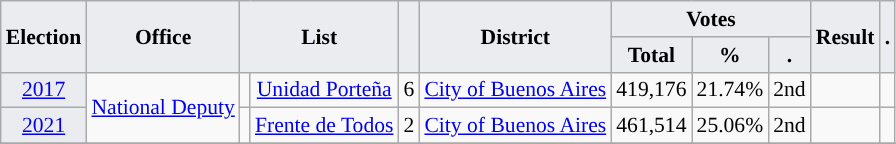<table class="wikitable" style="font-size:90%; text-align:center;">
<tr>
<th style="background-color:#EAECF0;" rowspan=2>Election</th>
<th style="background-color:#EAECF0;" rowspan=2>Office</th>
<th style="background-color:#EAECF0;" colspan=2 rowspan=2>List</th>
<th style="background-color:#EAECF0;" rowspan=2></th>
<th style="background-color:#EAECF0;" rowspan=2>District</th>
<th style="background-color:#EAECF0;" colspan=3>Votes</th>
<th style="background-color:#EAECF0;" rowspan=2>Result</th>
<th style="background-color:#EAECF0;" rowspan=2>.</th>
</tr>
<tr>
<th style="background-color:#EAECF0;">Total</th>
<th style="background-color:#EAECF0;">%</th>
<th style="background-color:#EAECF0;">.</th>
</tr>
<tr>
<td style="background-color:#EAECF0;"><a href='#'>2017</a></td>
<td rowspan="2"><a href='#'>National Deputy</a></td>
<td style="background-color:"></td>
<td><a href='#'>Unidad Porteña</a></td>
<td>6</td>
<td><a href='#'>City of Buenos Aires</a></td>
<td>419,176</td>
<td>21.74%</td>
<td>2nd</td>
<td></td>
<td></td>
</tr>
<tr>
<td style="background-color:#EAECF0;"><a href='#'>2021</a></td>
<td style="background-color:"></td>
<td><a href='#'>Frente de Todos</a></td>
<td>2</td>
<td><a href='#'>City of Buenos Aires</a></td>
<td>461,514</td>
<td>25.06%</td>
<td>2nd</td>
<td></td>
<td></td>
</tr>
<tr>
</tr>
</table>
